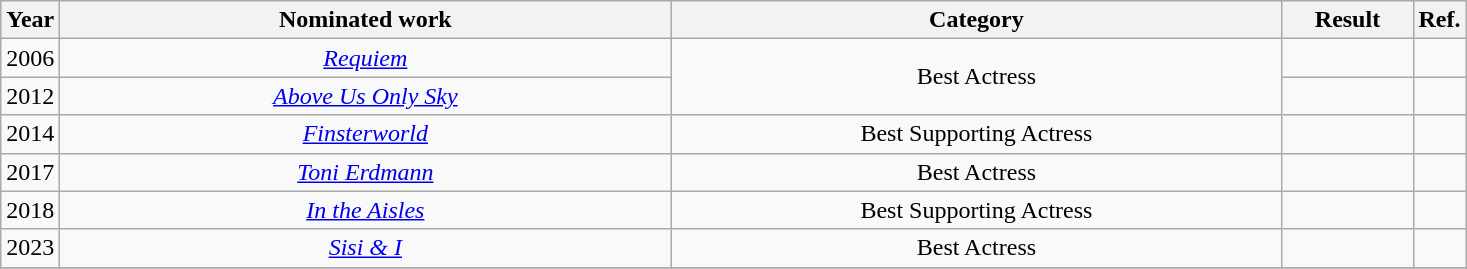<table class="wikitable sortable">
<tr>
<th scope="col" style="width:1em;">Year</th>
<th scope="col" style="width:25em;">Nominated work</th>
<th scope="col" style="width:25em;">Category</th>
<th scope="col" style="width:5em;">Result</th>
<th scope="col" style="width:1em;">Ref.</th>
</tr>
<tr>
<td>2006</td>
<td align="center"><em><a href='#'>Requiem</a></em></td>
<td align="center" rowspan="2">Best Actress</td>
<td></td>
<td align="center"></td>
</tr>
<tr>
<td>2012</td>
<td align="center"><em><a href='#'>Above Us Only Sky</a></em></td>
<td></td>
<td align="center"></td>
</tr>
<tr>
<td>2014</td>
<td align="center"><em><a href='#'>Finsterworld</a></em></td>
<td align="center">Best Supporting Actress</td>
<td></td>
<td align="center"></td>
</tr>
<tr>
<td>2017</td>
<td align="center"><em><a href='#'>Toni Erdmann</a></em></td>
<td align="center">Best Actress</td>
<td></td>
<td align="center"></td>
</tr>
<tr>
<td>2018</td>
<td align="center"><em><a href='#'>In the Aisles</a></em></td>
<td align="center">Best Supporting Actress</td>
<td></td>
<td align="center"></td>
</tr>
<tr>
<td>2023</td>
<td align="center"><em><a href='#'>Sisi & I</a></em></td>
<td align="center">Best Actress</td>
<td></td>
<td align="center"></td>
</tr>
<tr>
</tr>
</table>
